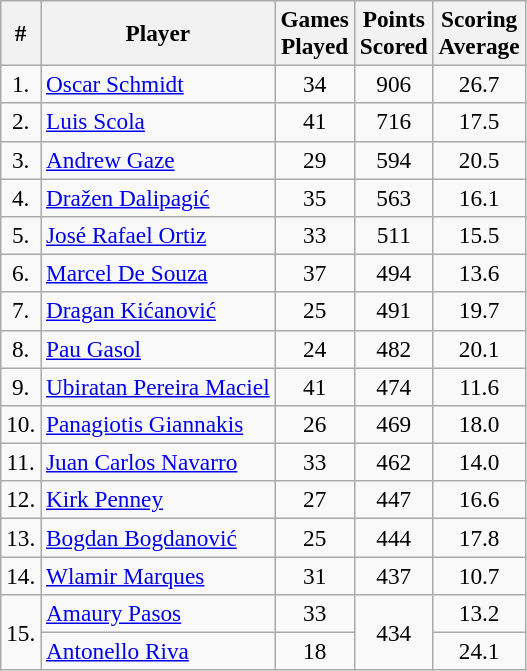<table class="wikitable sortable" style="text-align:center; font-size:97%">
<tr>
<th>#</th>
<th>Player</th>
<th>Games <br>Played</th>
<th>Points<br> Scored</th>
<th>Scoring<br> Average</th>
</tr>
<tr>
<td>1.</td>
<td style="text-align:left"> <a href='#'>Oscar Schmidt</a></td>
<td>34</td>
<td>906</td>
<td>26.7</td>
</tr>
<tr>
<td>2.</td>
<td style="text-align:left"> <a href='#'>Luis Scola</a></td>
<td>41</td>
<td>716</td>
<td>17.5</td>
</tr>
<tr>
<td>3.</td>
<td style="text-align:left"> <a href='#'>Andrew Gaze</a></td>
<td>29</td>
<td>594</td>
<td>20.5</td>
</tr>
<tr>
<td>4.</td>
<td style="text-align:left"> <a href='#'>Dražen Dalipagić</a></td>
<td>35</td>
<td>563</td>
<td>16.1</td>
</tr>
<tr>
<td>5.</td>
<td style="text-align:left"> <a href='#'>José Rafael Ortiz</a></td>
<td>33</td>
<td>511</td>
<td>15.5</td>
</tr>
<tr>
<td>6.</td>
<td style="text-align:left"> <a href='#'>Marcel De Souza</a></td>
<td>37</td>
<td>494</td>
<td>13.6</td>
</tr>
<tr>
<td>7.</td>
<td style="text-align:left"> <a href='#'>Dragan Kićanović</a></td>
<td>25</td>
<td>491</td>
<td>19.7</td>
</tr>
<tr>
<td>8.</td>
<td style="text-align:left"> <a href='#'>Pau Gasol</a></td>
<td>24</td>
<td>482</td>
<td>20.1</td>
</tr>
<tr>
<td>9.</td>
<td style="text-align:left"> <a href='#'>Ubiratan Pereira Maciel</a></td>
<td>41</td>
<td>474</td>
<td>11.6</td>
</tr>
<tr>
<td>10.</td>
<td style="text-align:left"> <a href='#'>Panagiotis Giannakis</a></td>
<td>26</td>
<td>469</td>
<td>18.0</td>
</tr>
<tr>
<td>11.</td>
<td style="text-align:left"> <a href='#'>Juan Carlos Navarro</a></td>
<td>33</td>
<td>462</td>
<td>14.0</td>
</tr>
<tr>
<td>12.</td>
<td style="text-align:left"> <a href='#'>Kirk Penney</a></td>
<td>27</td>
<td>447</td>
<td>16.6</td>
</tr>
<tr>
<td>13.</td>
<td style="text-align:left"> <a href='#'>Bogdan Bogdanović</a></td>
<td>25</td>
<td>444</td>
<td>17.8</td>
</tr>
<tr>
<td>14.</td>
<td style="text-align:left"> <a href='#'>Wlamir Marques</a></td>
<td>31</td>
<td>437</td>
<td>10.7</td>
</tr>
<tr>
<td rowspan="2">15.</td>
<td style="text-align:left"> <a href='#'>Amaury Pasos</a></td>
<td>33</td>
<td rowspan="2">434</td>
<td>13.2</td>
</tr>
<tr>
<td style="text-align:left"> <a href='#'>Antonello Riva</a></td>
<td>18</td>
<td>24.1</td>
</tr>
</table>
